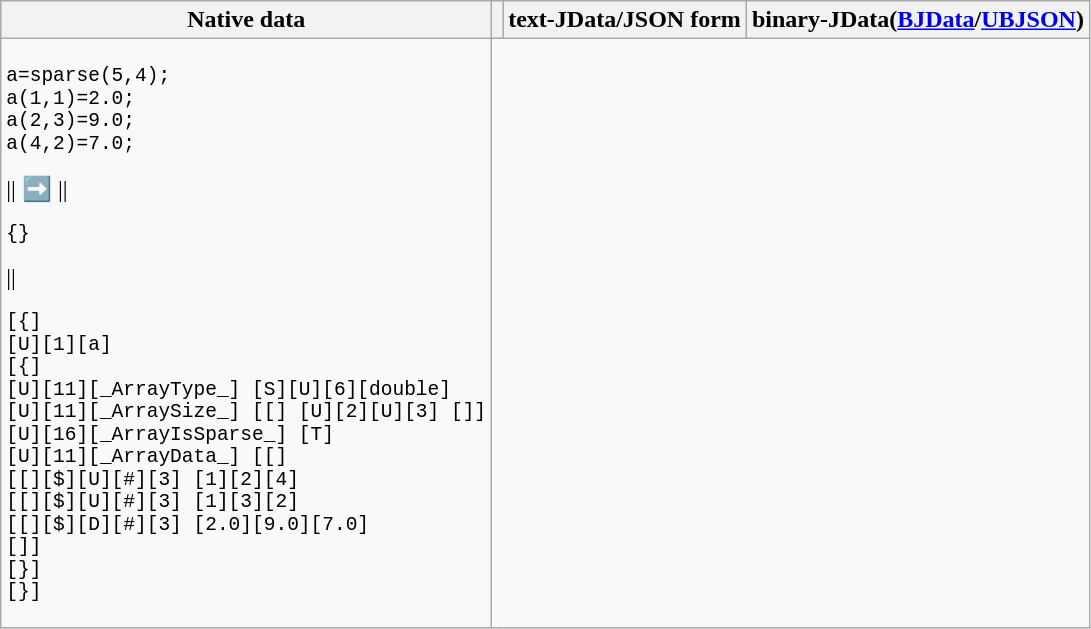<table class="wikitable tpl-blanktable">
<tr>
<th>Native data</th>
<th></th>
<th>text-JData/JSON form</th>
<th>binary-JData(<a href='#'>BJData</a>/<a href='#'>UBJSON</a>)</th>
</tr>
<tr>
<td><pre>a=sparse(5,4);<br>a(1,1)=2.0;
a(2,3)=9.0;
a(4,2)=7.0;
</pre> || ➡️ || <pre>{}</pre> || <pre>[{]
[U][1][a]
[{]
[U][11][_ArrayType_] [S][U][6][double]
[U][11][_ArraySize_] [[] [U][2][U][3] []]
[U][16][_ArrayIsSparse_] [T]
[U][11][_ArrayData_] [[]
[[][$][U][#][3] [1][2][4]
[[][$][U][#][3] [1][3][2]
[[][$][D][#][3] [2.0][9.0][7.0]
[]]
[}]
[}]</pre></td>
</tr>
</table>
